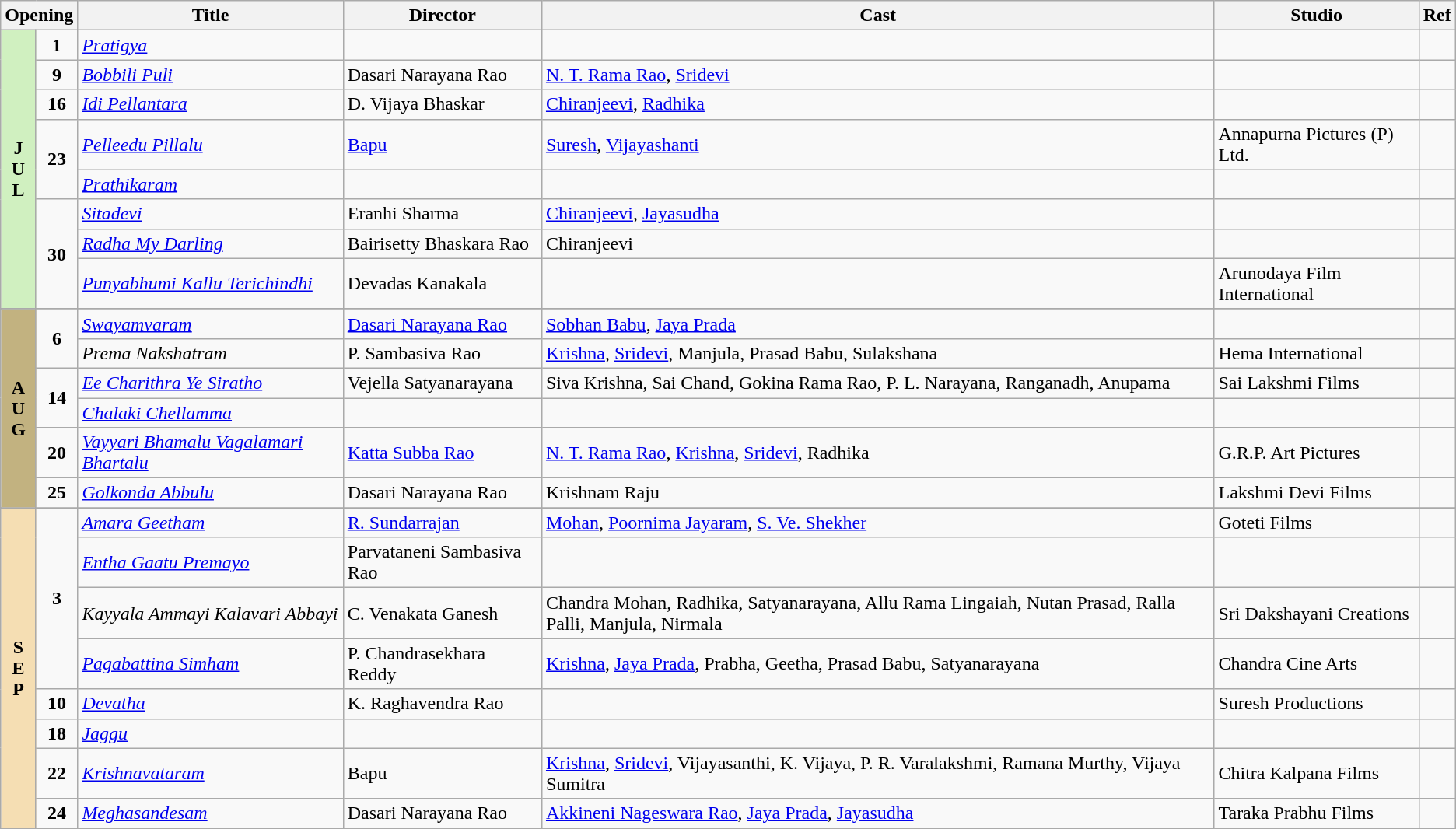<table class="wikitable">
<tr>
<th colspan="2">Opening</th>
<th>Title</th>
<th>Director</th>
<th>Cast</th>
<th>Studio</th>
<th>Ref</th>
</tr>
<tr July!>
<td rowspan="8" valign="center" align="center" style="background:	#d0f0c0; textcolor:#000;"><strong>J<br>U<br>L</strong></td>
<td rowspan="1" align="center"><strong>1</strong></td>
<td><em><a href='#'>Pratigya</a></em></td>
<td></td>
<td></td>
<td></td>
<td></td>
</tr>
<tr>
<td rowspan="1" align="center"><strong>9</strong></td>
<td><em><a href='#'>Bobbili Puli</a></em></td>
<td>Dasari Narayana Rao</td>
<td><a href='#'>N. T. Rama Rao</a>, <a href='#'>Sridevi</a></td>
<td></td>
<td></td>
</tr>
<tr>
<td align="center"><strong>16</strong></td>
<td><em><a href='#'>Idi Pellantara</a></em></td>
<td>D. Vijaya Bhaskar</td>
<td><a href='#'>Chiranjeevi</a>, <a href='#'>Radhika</a></td>
<td></td>
<td></td>
</tr>
<tr>
<td rowspan="2" align="center"><strong>23</strong></td>
<td><em><a href='#'>Pelleedu Pillalu</a></em></td>
<td><a href='#'>Bapu</a></td>
<td><a href='#'>Suresh</a>, <a href='#'>Vijayashanti</a></td>
<td>Annapurna Pictures (P) Ltd.</td>
<td></td>
</tr>
<tr>
<td><em><a href='#'>Prathikaram</a></em></td>
<td></td>
<td></td>
<td></td>
<td></td>
</tr>
<tr>
<td rowspan="3" align="center"><strong>30</strong></td>
<td><em><a href='#'>Sitadevi</a></em></td>
<td>Eranhi Sharma</td>
<td><a href='#'>Chiranjeevi</a>, <a href='#'>Jayasudha</a></td>
<td></td>
<td></td>
</tr>
<tr>
<td><em><a href='#'>Radha My Darling</a></em></td>
<td>Bairisetty Bhaskara Rao</td>
<td>Chiranjeevi</td>
<td></td>
<td></td>
</tr>
<tr>
<td><em><a href='#'>Punyabhumi Kallu Terichindhi</a></em></td>
<td>Devadas Kanakala</td>
<td></td>
<td>Arunodaya Film International</td>
<td></td>
</tr>
<tr>
</tr>
<tr August!>
<td rowspan="6" valign="center" align="center" style="background:#C2B280;"><strong>A<br>U<br>G</strong></td>
<td rowspan="2" align="center"><strong>6</strong></td>
<td><em><a href='#'>Swayamvaram</a></em></td>
<td><a href='#'>Dasari Narayana Rao</a></td>
<td><a href='#'>Sobhan Babu</a>, <a href='#'>Jaya Prada</a></td>
<td></td>
<td></td>
</tr>
<tr>
<td><em>Prema Nakshatram</em></td>
<td>P. Sambasiva Rao</td>
<td><a href='#'>Krishna</a>, <a href='#'>Sridevi</a>, Manjula, Prasad Babu, Sulakshana</td>
<td>Hema International</td>
<td></td>
</tr>
<tr>
<td rowspan="2" align="center"><strong>14</strong></td>
<td><em><a href='#'>Ee Charithra Ye Siratho</a></em></td>
<td>Vejella Satyanarayana</td>
<td>Siva Krishna, Sai Chand, Gokina Rama Rao, P. L. Narayana, Ranganadh, Anupama</td>
<td>Sai Lakshmi Films</td>
<td></td>
</tr>
<tr>
<td><em><a href='#'>Chalaki Chellamma</a></em></td>
<td></td>
<td></td>
<td></td>
<td></td>
</tr>
<tr>
<td rowspan="1" align="center"><strong>20</strong></td>
<td><em><a href='#'>Vayyari Bhamalu Vagalamari Bhartalu</a></em></td>
<td><a href='#'>Katta Subba Rao</a></td>
<td><a href='#'>N. T. Rama Rao</a>, <a href='#'>Krishna</a>, <a href='#'>Sridevi</a>, Radhika</td>
<td>G.R.P. Art Pictures</td>
<td></td>
</tr>
<tr>
<td rowspan="1" align="center"><strong>25</strong></td>
<td><em><a href='#'>Golkonda Abbulu</a></em></td>
<td>Dasari Narayana Rao</td>
<td>Krishnam Raju</td>
<td>Lakshmi Devi Films</td>
<td></td>
</tr>
<tr>
</tr>
<tr September!>
<td rowspan="8" valign="center" align="center" style="background:#F5DEB3; textcolor:#000;"><strong>S<br>E<br>P</strong></td>
<td rowspan="4" align="center"><strong>3</strong></td>
<td><em><a href='#'>Amara Geetham</a></em></td>
<td><a href='#'>R. Sundarrajan</a></td>
<td><a href='#'>Mohan</a>, <a href='#'>Poornima Jayaram</a>, <a href='#'>S. Ve. Shekher</a></td>
<td>Goteti Films</td>
<td></td>
</tr>
<tr>
<td><em><a href='#'>Entha Gaatu Premayo</a></em></td>
<td>Parvataneni Sambasiva Rao</td>
<td></td>
<td></td>
<td></td>
</tr>
<tr>
<td><em>Kayyala Ammayi Kalavari Abbayi</em></td>
<td>C. Venakata Ganesh</td>
<td>Chandra Mohan, Radhika, Satyanarayana, Allu Rama Lingaiah, Nutan Prasad, Ralla Palli, Manjula, Nirmala</td>
<td>Sri Dakshayani Creations</td>
<td></td>
</tr>
<tr>
<td><em><a href='#'>Pagabattina Simham</a></em></td>
<td>P. Chandrasekhara Reddy</td>
<td><a href='#'>Krishna</a>, <a href='#'>Jaya Prada</a>, Prabha, Geetha, Prasad Babu, Satyanarayana</td>
<td>Chandra Cine Arts</td>
<td></td>
</tr>
<tr>
<td rowspan="1" align="center"><strong>10</strong></td>
<td><em><a href='#'>Devatha</a></em></td>
<td>K. Raghavendra Rao</td>
<td></td>
<td>Suresh Productions</td>
<td></td>
</tr>
<tr>
<td rowspan="1" align="center"><strong>18</strong></td>
<td><em><a href='#'>Jaggu</a></em></td>
<td></td>
<td></td>
<td></td>
<td></td>
</tr>
<tr>
<td rowspan="1" align="center"><strong>22</strong></td>
<td><em><a href='#'>Krishnavataram</a></em></td>
<td>Bapu</td>
<td><a href='#'>Krishna</a>, <a href='#'>Sridevi</a>, Vijayasanthi, K. Vijaya, P. R. Varalakshmi, Ramana Murthy,  Vijaya Sumitra</td>
<td>Chitra Kalpana Films</td>
<td></td>
</tr>
<tr>
<td rowspan="1" align="center"><strong>24</strong></td>
<td><em><a href='#'>Meghasandesam</a></em></td>
<td>Dasari Narayana Rao</td>
<td><a href='#'>Akkineni Nageswara Rao</a>, <a href='#'>Jaya Prada</a>, <a href='#'>Jayasudha</a></td>
<td>Taraka Prabhu Films</td>
<td></td>
</tr>
<tr>
</tr>
</table>
